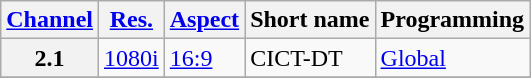<table class="wikitable">
<tr>
<th><a href='#'>Channel</a></th>
<th><a href='#'>Res.</a></th>
<th><a href='#'>Aspect</a></th>
<th>Short name</th>
<th>Programming</th>
</tr>
<tr>
<th scope = "row">2.1</th>
<td><a href='#'>1080i</a></td>
<td><a href='#'>16:9</a></td>
<td>CICT-DT</td>
<td><a href='#'>Global</a></td>
</tr>
<tr>
</tr>
</table>
